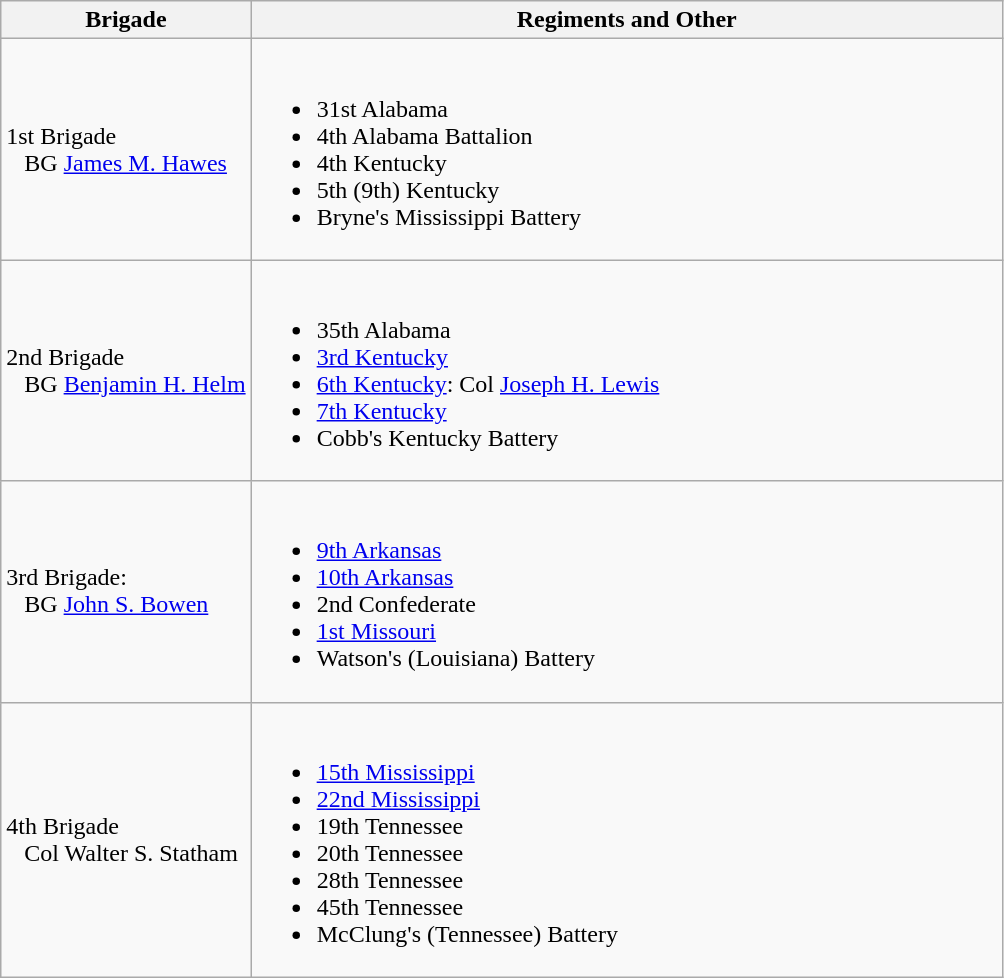<table class="wikitable">
<tr>
<th width=25%>Brigade</th>
<th>Regiments and Other</th>
</tr>
<tr>
<td>1st Brigade<br>  
BG <a href='#'>James M. Hawes</a></td>
<td><br><ul><li>31st Alabama</li><li>4th Alabama Battalion</li><li>4th Kentucky</li><li>5th (9th) Kentucky</li><li>Bryne's Mississippi Battery</li></ul></td>
</tr>
<tr>
<td>2nd Brigade<br>  
BG <a href='#'>Benjamin H. Helm</a></td>
<td><br><ul><li>35th Alabama</li><li><a href='#'>3rd Kentucky</a></li><li><a href='#'>6th Kentucky</a>: Col <a href='#'>Joseph H. Lewis</a></li><li><a href='#'>7th Kentucky</a></li><li>Cobb's Kentucky Battery</li></ul></td>
</tr>
<tr>
<td>3rd Brigade:<br>  
BG <a href='#'>John S. Bowen</a></td>
<td><br><ul><li><a href='#'>9th Arkansas</a></li><li><a href='#'>10th Arkansas</a></li><li>2nd Confederate</li><li><a href='#'>1st Missouri</a></li><li>Watson's (Louisiana) Battery</li></ul></td>
</tr>
<tr>
<td>4th Brigade<br>  
Col Walter S. Statham</td>
<td><br><ul><li><a href='#'>15th Mississippi</a></li><li><a href='#'>22nd Mississippi</a></li><li>19th Tennessee</li><li>20th Tennessee</li><li>28th Tennessee</li><li>45th Tennessee</li><li>McClung's (Tennessee) Battery</li></ul></td>
</tr>
</table>
